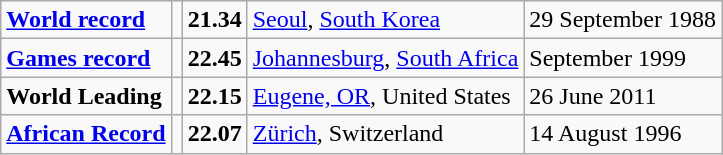<table class="wikitable">
<tr>
<td><strong><a href='#'>World record</a></strong></td>
<td></td>
<td><strong>21.34</strong></td>
<td><a href='#'>Seoul</a>, <a href='#'>South Korea</a></td>
<td>29 September 1988</td>
</tr>
<tr>
<td><strong><a href='#'>Games record</a></strong></td>
<td></td>
<td><strong>22.45</strong></td>
<td><a href='#'>Johannesburg</a>, <a href='#'>South Africa</a></td>
<td>September 1999</td>
</tr>
<tr>
<td><strong>World Leading</strong></td>
<td></td>
<td><strong>22.15</strong></td>
<td><a href='#'>Eugene, OR</a>, United States</td>
<td>26 June 2011</td>
</tr>
<tr>
<td><strong><a href='#'>African Record</a></strong></td>
<td></td>
<td><strong>22.07</strong></td>
<td><a href='#'>Zürich</a>, Switzerland</td>
<td>14 August 1996</td>
</tr>
</table>
